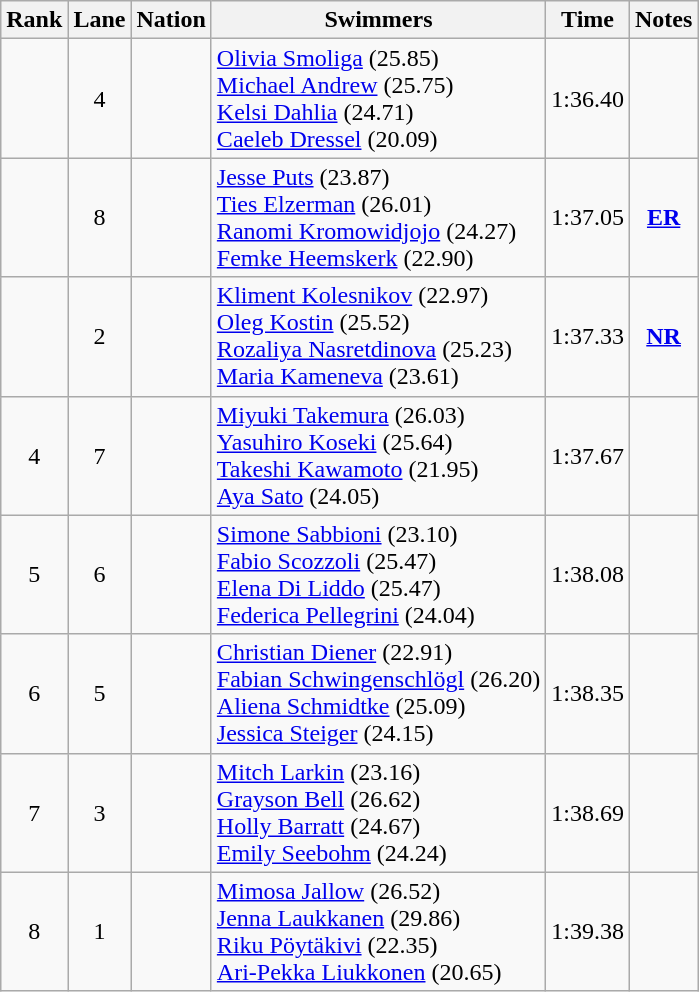<table class="wikitable sortable" style="text-align:center">
<tr>
<th>Rank</th>
<th>Lane</th>
<th>Nation</th>
<th>Swimmers</th>
<th>Time</th>
<th>Notes</th>
</tr>
<tr>
<td></td>
<td>4</td>
<td align=left></td>
<td align=left><a href='#'>Olivia Smoliga</a> (25.85)<br><a href='#'>Michael Andrew</a> (25.75)<br><a href='#'>Kelsi Dahlia</a> (24.71)<br><a href='#'>Caeleb Dressel</a> (20.09)</td>
<td>1:36.40</td>
<td></td>
</tr>
<tr>
<td></td>
<td>8</td>
<td align=left></td>
<td align=left><a href='#'>Jesse Puts</a> (23.87)<br><a href='#'>Ties Elzerman</a> (26.01)<br><a href='#'>Ranomi Kromowidjojo</a> (24.27)<br><a href='#'>Femke Heemskerk</a> (22.90)</td>
<td>1:37.05</td>
<td><strong><a href='#'>ER</a></strong></td>
</tr>
<tr>
<td></td>
<td>2</td>
<td align=left></td>
<td align=left><a href='#'>Kliment Kolesnikov</a> (22.97)<br><a href='#'>Oleg Kostin</a> (25.52)<br><a href='#'>Rozaliya Nasretdinova</a> (25.23)<br><a href='#'>Maria Kameneva</a> (23.61)</td>
<td>1:37.33</td>
<td><strong><a href='#'>NR</a></strong></td>
</tr>
<tr>
<td>4</td>
<td>7</td>
<td align=left></td>
<td align=left><a href='#'>Miyuki Takemura</a> (26.03) <br><a href='#'>Yasuhiro Koseki</a> (25.64)<br><a href='#'>Takeshi Kawamoto</a> (21.95)<br><a href='#'>Aya Sato</a> (24.05)</td>
<td>1:37.67</td>
<td></td>
</tr>
<tr>
<td>5</td>
<td>6</td>
<td align=left></td>
<td align=left><a href='#'>Simone Sabbioni</a> (23.10)<br><a href='#'>Fabio Scozzoli</a> (25.47)<br><a href='#'>Elena Di Liddo</a> (25.47)<br><a href='#'>Federica Pellegrini</a> (24.04)</td>
<td>1:38.08</td>
<td></td>
</tr>
<tr>
<td>6</td>
<td>5</td>
<td align=left></td>
<td align=left><a href='#'>Christian Diener</a> (22.91)<br><a href='#'>Fabian Schwingenschlögl</a> (26.20)<br><a href='#'>Aliena Schmidtke</a> (25.09)<br><a href='#'>Jessica Steiger</a> (24.15)</td>
<td>1:38.35</td>
<td></td>
</tr>
<tr>
<td>7</td>
<td>3</td>
<td align=left></td>
<td align=left><a href='#'>Mitch Larkin</a> (23.16)<br><a href='#'>Grayson Bell</a> (26.62)<br><a href='#'>Holly Barratt</a> (24.67)<br><a href='#'>Emily Seebohm</a> (24.24)</td>
<td>1:38.69</td>
<td></td>
</tr>
<tr>
<td>8</td>
<td>1</td>
<td align=left></td>
<td align=left><a href='#'>Mimosa Jallow</a> (26.52)<br><a href='#'>Jenna Laukkanen</a> (29.86)<br><a href='#'>Riku Pöytäkivi</a> (22.35)<br><a href='#'>Ari-Pekka Liukkonen</a> (20.65)</td>
<td>1:39.38</td>
<td></td>
</tr>
</table>
